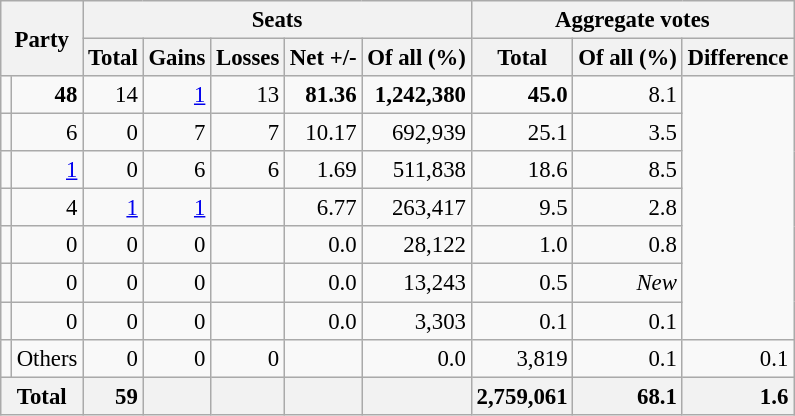<table class="wikitable sortable" style="text-align:right; font-size:95%;">
<tr>
<th colspan="2" rowspan="2">Party</th>
<th colspan="5">Seats</th>
<th colspan="3">Aggregate votes</th>
</tr>
<tr>
<th>Total</th>
<th>Gains</th>
<th>Losses</th>
<th>Net +/-</th>
<th>Of all (%)</th>
<th>Total</th>
<th>Of all (%)</th>
<th>Difference</th>
</tr>
<tr>
<td></td>
<td><strong>48</strong></td>
<td>14</td>
<td><a href='#'>1</a></td>
<td>13</td>
<td><strong>81.36</strong></td>
<td><strong>1,242,380</strong></td>
<td><strong>45.0</strong></td>
<td>8.1</td>
</tr>
<tr>
<td></td>
<td>6</td>
<td>0</td>
<td>7</td>
<td>7</td>
<td>10.17</td>
<td>692,939</td>
<td>25.1</td>
<td>3.5</td>
</tr>
<tr>
<td></td>
<td><a href='#'>1</a></td>
<td>0</td>
<td>6</td>
<td>6</td>
<td>1.69</td>
<td>511,838</td>
<td>18.6</td>
<td>8.5</td>
</tr>
<tr>
<td></td>
<td>4</td>
<td><a href='#'>1</a></td>
<td><a href='#'>1</a></td>
<td></td>
<td>6.77</td>
<td>263,417</td>
<td>9.5</td>
<td>2.8</td>
</tr>
<tr>
<td></td>
<td>0</td>
<td>0</td>
<td>0</td>
<td></td>
<td>0.0</td>
<td>28,122</td>
<td>1.0</td>
<td>0.8</td>
</tr>
<tr>
<td></td>
<td>0</td>
<td>0</td>
<td>0</td>
<td></td>
<td>0.0</td>
<td>13,243</td>
<td>0.5</td>
<td><em>New</em></td>
</tr>
<tr>
<td></td>
<td>0</td>
<td>0</td>
<td>0</td>
<td></td>
<td>0.0</td>
<td>3,303</td>
<td>0.1</td>
<td>0.1</td>
</tr>
<tr>
<td></td>
<td align=left>Others</td>
<td>0</td>
<td>0</td>
<td>0</td>
<td></td>
<td>0.0</td>
<td>3,819</td>
<td>0.1</td>
<td>0.1</td>
</tr>
<tr class="sortbottom">
<th colspan="2" style="background:#f2f2f2"><strong>Total</strong></th>
<td style="background:#f2f2f2;"><strong>59</strong></td>
<td style="background:#f2f2f2;"></td>
<td style="background:#f2f2f2;"></td>
<td style="background:#f2f2f2;"></td>
<td style="background:#f2f2f2;"></td>
<td style="background:#f2f2f2;"><strong>2,759,061</strong></td>
<td style="background:#f2f2f2;"><strong>68.1</strong></td>
<td style="background:#f2f2f2;"><strong>1.6</strong></td>
</tr>
</table>
